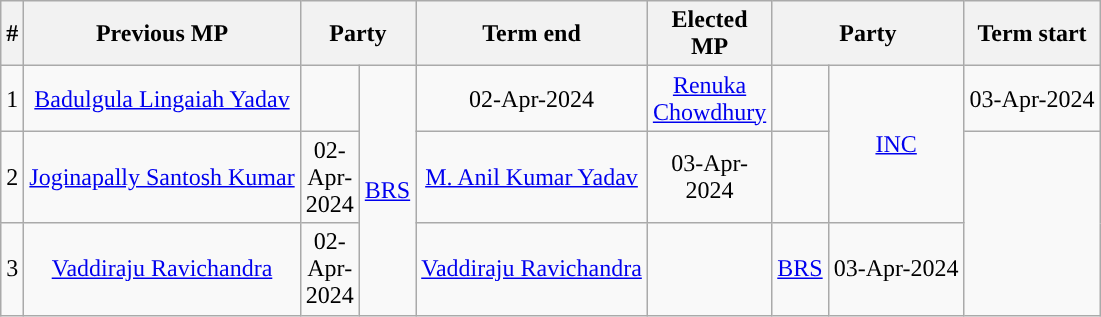<table class="wikitable" style="text-align:center;">
<tr>
<th>#</th>
<th>Previous MP</th>
<th colspan="2">Party</th>
<th>Term end</th>
<th>Elected MP</th>
<th colspan="2">Party</th>
<th>Term start</th>
</tr>
<tr>
<td>1</td>
<td><a href='#'>Badulgula Lingaiah Yadav</a></td>
<td width="1px"></td>
<td rowspan=3><a href='#'>BRS</a></td>
<td>02-Apr-2024</td>
<td><a href='#'>Renuka Chowdhury</a></td>
<td width="1px"></td>
<td rowspan=2><a href='#'>INC</a></td>
<td>03-Apr-2024</td>
</tr>
<tr>
<td>2</td>
<td><a href='#'>Joginapally Santosh Kumar</a></td>
<td>02-Apr-2024</td>
<td><a href='#'>M. Anil Kumar Yadav</a></td>
<td>03-Apr-2024</td>
</tr>
<tr>
<td>3</td>
<td><a href='#'>Vaddiraju Ravichandra</a></td>
<td>02-Apr-2024</td>
<td><a href='#'>Vaddiraju Ravichandra</a></td>
<td width="1px"></td>
<td><a href='#'>BRS</a></td>
<td>03-Apr-2024</td>
</tr>
</table>
